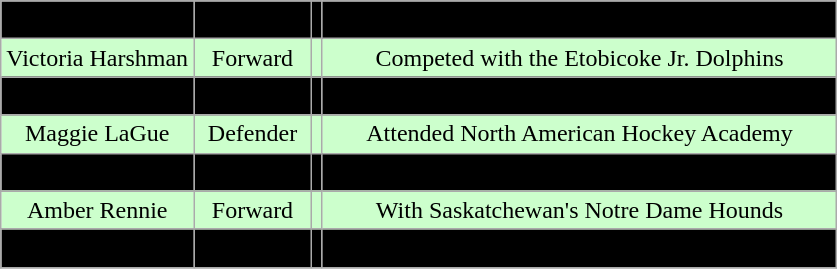<table class="wikitable">
<tr align="center" bgcolor=" ">
<td>Kirsten Welsh</td>
<td>Defender</td>
<td></td>
<td>Blueliner for the Whitby Jr. Wolves</td>
</tr>
<tr align="center" bgcolor="#ccffcc">
<td>Victoria Harshman</td>
<td>Forward</td>
<td></td>
<td>Competed with the Etobicoke Jr. Dolphins</td>
</tr>
<tr align="center" bgcolor=" ">
<td>Sarah Quaranta</td>
<td>Forward</td>
<td></td>
<td>Niagara Falls native played for Stoney Creek Sabres</td>
</tr>
<tr align="center" bgcolor="#ccffcc">
<td>Maggie LaGue</td>
<td>Defender</td>
<td></td>
<td>Attended North American Hockey Academy</td>
</tr>
<tr align="center" bgcolor=" ">
<td>Caitlyn Sadowsky</td>
<td>Forward</td>
<td></td>
<td>Skated for the Mississauga Jr. Chiefs</td>
</tr>
<tr align="center" bgcolor="#ccffcc">
<td>Amber Rennie</td>
<td>Forward</td>
<td></td>
<td>With Saskatchewan's Notre Dame Hounds</td>
</tr>
<tr align="center" bgcolor=" ">
<td>Lauren Bailey</td>
<td>Goaltender</td>
<td></td>
<td>Attended Choate-Rosemary Hall</td>
</tr>
<tr align="center" bgcolor=" ">
</tr>
</table>
